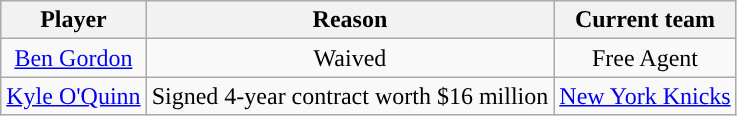<table class="wikitable sortable sortable">
<tr>
<th>Player</th>
<th>Reason</th>
<th>Current team</th>
</tr>
<tr style="text-align: center">
<td><a href='#'>Ben Gordon</a></td>
<td>Waived</td>
<td>Free Agent</td>
</tr>
<tr style="text-align: center">
<td><a href='#'>Kyle O'Quinn</a></td>
<td>Signed 4-year contract worth $16 million</td>
<td><a href='#'>New York Knicks</a></td>
</tr>
</table>
